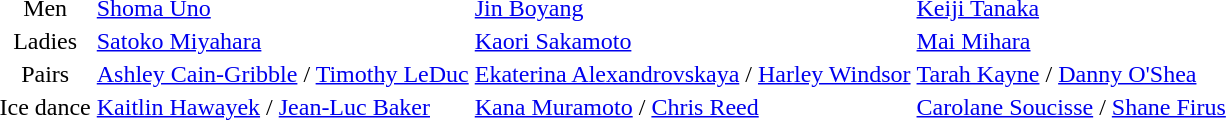<table>
<tr>
<td style="text-align: center;">Men</td>
<td> <a href='#'>Shoma Uno</a></td>
<td> <a href='#'>Jin Boyang</a></td>
<td> <a href='#'>Keiji Tanaka</a></td>
</tr>
<tr>
<td style="text-align: center;">Ladies</td>
<td> <a href='#'>Satoko Miyahara</a></td>
<td> <a href='#'>Kaori Sakamoto</a></td>
<td> <a href='#'>Mai Mihara</a></td>
</tr>
<tr>
<td style="text-align: center;">Pairs</td>
<td> <a href='#'>Ashley Cain-Gribble</a> / <a href='#'>Timothy LeDuc</a></td>
<td> <a href='#'>Ekaterina Alexandrovskaya</a> / <a href='#'>Harley Windsor</a></td>
<td> <a href='#'>Tarah Kayne</a> / <a href='#'>Danny O'Shea</a></td>
</tr>
<tr>
<td style="text-align: center;">Ice dance</td>
<td> <a href='#'>Kaitlin Hawayek</a> / <a href='#'>Jean-Luc Baker</a></td>
<td> <a href='#'>Kana Muramoto</a> / <a href='#'>Chris Reed</a></td>
<td> <a href='#'>Carolane Soucisse</a> / <a href='#'>Shane Firus</a></td>
</tr>
</table>
